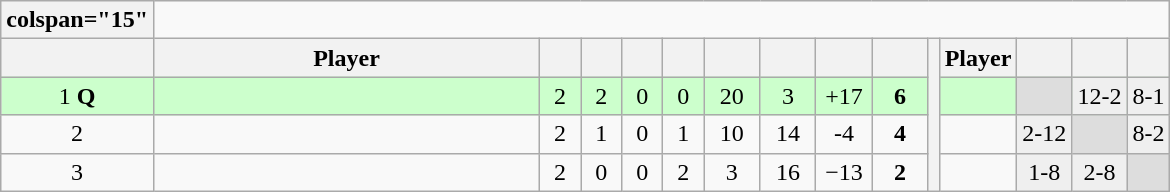<table class=wikitable style=text-align:center>
<tr>
<th>colspan="15" </th>
</tr>
<tr>
<th width=20 abbr=Position></th>
<th width=250>Player</th>
<th width=20 abbr=Played></th>
<th width=20 abbr=Won></th>
<th width=20 abbr=Drawn></th>
<th width=20 abbr=Lost></th>
<th width=30 abbr=Points for></th>
<th width=30 abbr=Points against></th>
<th width=30 abbr=Points difference></th>
<th width=30 abbr=Points></th>
<th rowspan="4" abbr=H2H></th>
<th>Player</th>
<th></th>
<th></th>
<th></th>
</tr>
<tr bgcolor=#CCFFCC>
<td>1 <strong>Q</strong></td>
<td align=left><strong></strong></td>
<td>2</td>
<td>2</td>
<td>0</td>
<td>0</td>
<td>20</td>
<td>3</td>
<td>+17</td>
<td><strong>6</strong></td>
<td></td>
<td bgcolor="#dddddd"> </td>
<td bgcolor="#efefef">12-2</td>
<td bgcolor="#efefef">8-1</td>
</tr>
<tr>
<td>2  </td>
<td align=left><strong></strong></td>
<td>2</td>
<td>1</td>
<td>0</td>
<td>1</td>
<td>10</td>
<td>14</td>
<td>-4</td>
<td><strong>4</strong></td>
<td></td>
<td bgcolor="#efefef">2-12</td>
<td bgcolor="#dddddd"> </td>
<td bgcolor="#efefef">8-2</td>
</tr>
<tr>
<td>3 </td>
<td align=left></td>
<td>2</td>
<td>0</td>
<td>0</td>
<td>2</td>
<td>3</td>
<td>16</td>
<td>−13</td>
<td><strong>2</strong></td>
<td></td>
<td bgcolor="#efefef">1-8</td>
<td bgcolor="#efefef">2-8</td>
<td bgcolor="#dddddd"> </td>
</tr>
</table>
